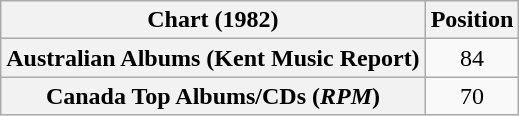<table class="wikitable plainrowheaders" style="text-align:center">
<tr>
<th scope="col">Chart (1982)</th>
<th scope="col">Position</th>
</tr>
<tr>
<th scope="row">Australian Albums (Kent Music Report)</th>
<td>84</td>
</tr>
<tr>
<th scope="row">Canada Top Albums/CDs (<em>RPM</em>)</th>
<td>70</td>
</tr>
</table>
